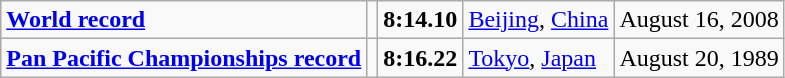<table class="wikitable">
<tr>
<td><strong><a href='#'>World record</a></strong></td>
<td></td>
<td><strong>8:14.10</strong></td>
<td><a href='#'>Beijing</a>, <a href='#'>China</a></td>
<td>August 16, 2008</td>
</tr>
<tr>
<td><strong><a href='#'>Pan Pacific Championships record</a></strong></td>
<td></td>
<td><strong>8:16.22</strong></td>
<td><a href='#'>Tokyo</a>, <a href='#'>Japan</a></td>
<td>August 20, 1989</td>
</tr>
</table>
